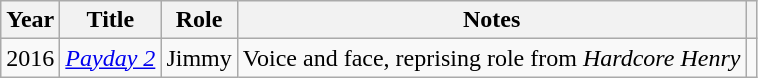<table class="wikitable sortable">
<tr>
<th>Year</th>
<th>Title</th>
<th>Role</th>
<th>Notes</th>
<th></th>
</tr>
<tr>
<td>2016</td>
<td><em><a href='#'>Payday 2</a></em></td>
<td>Jimmy</td>
<td>Voice and face, reprising role from <em>Hardcore Henry</em></td>
<td></td>
</tr>
</table>
